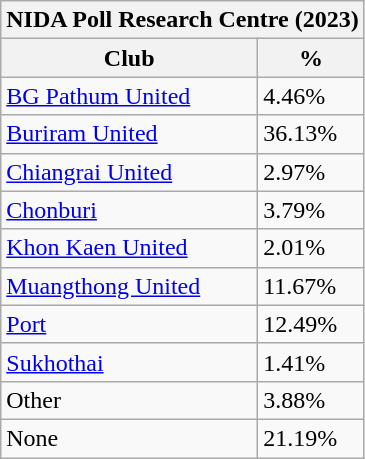<table class="wikitable sortable">
<tr>
<th colspan="2">NIDA Poll Research Centre (2023)</th>
</tr>
<tr>
<th>Club</th>
<th>%</th>
</tr>
<tr>
<td><a href='#'>BG Pathum United</a></td>
<td>4.46%</td>
</tr>
<tr>
<td><a href='#'>Buriram United</a></td>
<td>36.13%</td>
</tr>
<tr>
<td><a href='#'>Chiangrai United</a></td>
<td>2.97%</td>
</tr>
<tr>
<td><a href='#'>Chonburi</a></td>
<td>3.79%</td>
</tr>
<tr>
<td><a href='#'>Khon Kaen United</a></td>
<td>2.01%</td>
</tr>
<tr>
<td><a href='#'>Muangthong United</a></td>
<td>11.67%</td>
</tr>
<tr>
<td><a href='#'>Port</a></td>
<td>12.49%</td>
</tr>
<tr>
<td><a href='#'>Sukhothai</a></td>
<td>1.41%</td>
</tr>
<tr>
<td>Other</td>
<td>3.88%</td>
</tr>
<tr>
<td>None</td>
<td>21.19%</td>
</tr>
</table>
